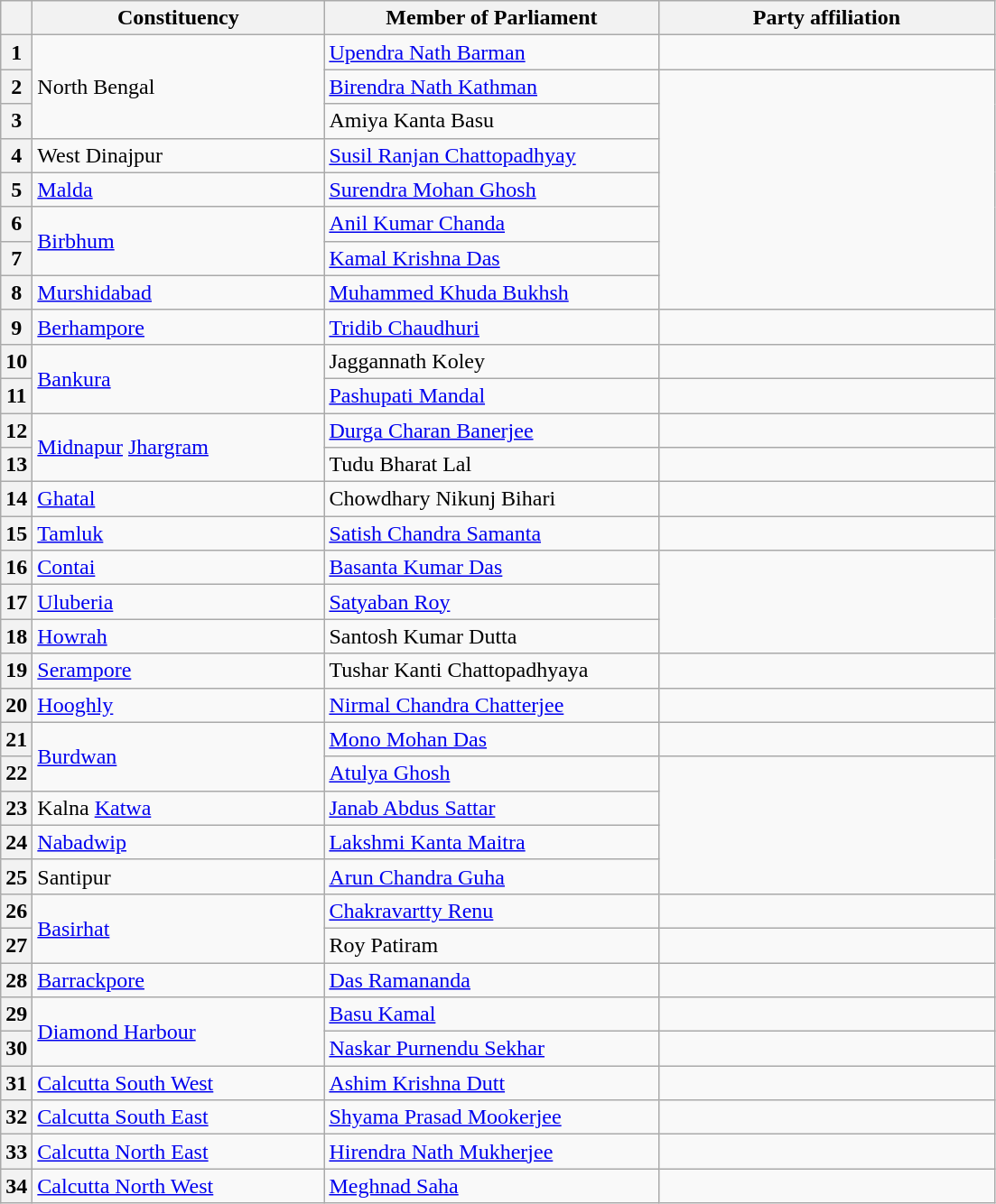<table class="wikitable sortable">
<tr style="text-align:center;">
<th></th>
<th style="width:13em">Constituency</th>
<th style="width:15em">Member of Parliament</th>
<th colspan="2" style="width:15em">Party affiliation</th>
</tr>
<tr>
<th>1</th>
<td rowspan=3>North Bengal</td>
<td><a href='#'>Upendra Nath Barman</a></td>
<td></td>
</tr>
<tr>
<th>2</th>
<td><a href='#'>Birendra Nath Kathman</a></td>
</tr>
<tr>
<th>3</th>
<td>Amiya Kanta Basu</td>
</tr>
<tr>
<th>4</th>
<td>West Dinajpur</td>
<td><a href='#'>Susil Ranjan Chattopadhyay</a></td>
</tr>
<tr>
<th>5</th>
<td><a href='#'>Malda</a></td>
<td><a href='#'>Surendra Mohan Ghosh</a></td>
</tr>
<tr>
<th>6</th>
<td rowspan=2><a href='#'>Birbhum</a></td>
<td><a href='#'>Anil Kumar Chanda</a></td>
</tr>
<tr>
<th>7</th>
<td><a href='#'>Kamal Krishna Das</a></td>
</tr>
<tr>
<th>8</th>
<td><a href='#'>Murshidabad</a></td>
<td><a href='#'>Muhammed Khuda Bukhsh</a></td>
</tr>
<tr>
<th>9</th>
<td><a href='#'>Berhampore</a></td>
<td><a href='#'>Tridib Chaudhuri</a></td>
<td></td>
</tr>
<tr>
<th>10</th>
<td rowspan=2><a href='#'>Bankura</a></td>
<td>Jaggannath Koley</td>
<td></td>
</tr>
<tr>
<th>11</th>
<td><a href='#'>Pashupati Mandal</a></td>
</tr>
<tr>
<th>12</th>
<td rowspan=2><a href='#'>Midnapur</a> <a href='#'>Jhargram</a></td>
<td><a href='#'>Durga Charan Banerjee</a></td>
<td></td>
</tr>
<tr>
<th>13</th>
<td>Tudu Bharat Lal</td>
<td></td>
</tr>
<tr>
<th>14</th>
<td><a href='#'>Ghatal</a></td>
<td>Chowdhary Nikunj Bihari</td>
<td></td>
</tr>
<tr>
<th>15</th>
<td><a href='#'>Tamluk</a></td>
<td><a href='#'>Satish Chandra Samanta</a></td>
<td></td>
</tr>
<tr>
<th>16</th>
<td><a href='#'>Contai</a></td>
<td><a href='#'>Basanta Kumar Das</a></td>
</tr>
<tr>
<th>17</th>
<td><a href='#'>Uluberia</a></td>
<td><a href='#'>Satyaban Roy</a></td>
</tr>
<tr>
<th>18</th>
<td><a href='#'>Howrah</a></td>
<td>Santosh Kumar Dutta</td>
</tr>
<tr>
<th>19</th>
<td><a href='#'>Serampore</a></td>
<td>Tushar Kanti Chattopadhyaya</td>
<td></td>
</tr>
<tr>
<th>20</th>
<td><a href='#'>Hooghly</a></td>
<td><a href='#'>Nirmal Chandra Chatterjee</a></td>
<td></td>
</tr>
<tr>
<th>21</th>
<td rowspan=2><a href='#'>Burdwan</a></td>
<td><a href='#'>Mono Mohan Das</a></td>
<td></td>
</tr>
<tr>
<th>22</th>
<td><a href='#'>Atulya Ghosh</a></td>
</tr>
<tr>
<th>23</th>
<td>Kalna <a href='#'>Katwa</a></td>
<td><a href='#'>Janab Abdus Sattar</a></td>
</tr>
<tr>
<th>24</th>
<td><a href='#'>Nabadwip</a></td>
<td><a href='#'>Lakshmi Kanta Maitra</a></td>
</tr>
<tr>
<th>25</th>
<td>Santipur</td>
<td><a href='#'>Arun Chandra Guha</a></td>
</tr>
<tr>
<th>26</th>
<td rowspan=2><a href='#'>Basirhat</a></td>
<td><a href='#'>Chakravartty Renu</a></td>
<td></td>
</tr>
<tr>
<th>27</th>
<td>Roy Patiram</td>
<td></td>
</tr>
<tr>
<th>28</th>
<td><a href='#'>Barrackpore</a></td>
<td><a href='#'>Das Ramananda</a></td>
</tr>
<tr>
<th>29</th>
<td rowspan=2><a href='#'>Diamond Harbour</a></td>
<td><a href='#'>Basu Kamal</a></td>
<td></td>
</tr>
<tr>
<th>30</th>
<td><a href='#'>Naskar Purnendu Sekhar</a></td>
<td></td>
</tr>
<tr>
<th>31</th>
<td><a href='#'>Calcutta South West</a></td>
<td><a href='#'>Ashim Krishna Dutt</a></td>
</tr>
<tr>
<th>32</th>
<td><a href='#'>Calcutta South East</a></td>
<td><a href='#'>Shyama Prasad Mookerjee</a></td>
<td></td>
</tr>
<tr>
<th>33</th>
<td><a href='#'>Calcutta North East</a></td>
<td><a href='#'>Hirendra Nath Mukherjee</a></td>
<td></td>
</tr>
<tr>
<th>34</th>
<td><a href='#'>Calcutta North West</a></td>
<td><a href='#'>Meghnad Saha</a></td>
<td></td>
</tr>
</table>
